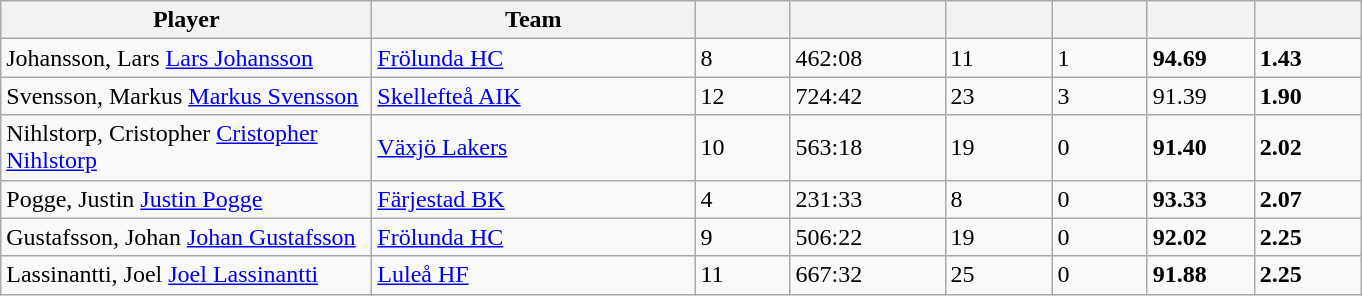<table class="wikitable sortable">
<tr>
<th style="width: 15em;">Player</th>
<th style="width: 13em;">Team</th>
<th style="width: 3.5em;"></th>
<th style="width: 6em;"></th>
<th style="width: 4em;"></th>
<th style="width: 3.5em;"></th>
<th style="width: 4em;"></th>
<th style="width: 4em;"></th>
</tr>
<tr>
<td><span>Johansson, Lars</span>  <a href='#'>Lars Johansson</a></td>
<td><a href='#'>Frölunda HC</a></td>
<td>8</td>
<td>462:08</td>
<td>11</td>
<td>1</td>
<td><strong>94.69</strong></td>
<td><strong>1.43</strong></td>
</tr>
<tr>
<td><span>Svensson, Markus</span>  <a href='#'>Markus Svensson</a></td>
<td><a href='#'>Skellefteå AIK</a></td>
<td>12</td>
<td>724:42</td>
<td>23</td>
<td>3</td>
<td>91.39</td>
<td><strong>1.90</strong></td>
</tr>
<tr>
<td><span>Nihlstorp, Cristopher</span>  <a href='#'>Cristopher Nihlstorp</a></td>
<td><a href='#'>Växjö Lakers</a></td>
<td>10</td>
<td>563:18</td>
<td>19</td>
<td>0</td>
<td><strong>91.40</strong></td>
<td><strong>2.02</strong></td>
</tr>
<tr>
<td><span>Pogge, Justin</span>  <a href='#'>Justin Pogge</a></td>
<td><a href='#'>Färjestad BK</a></td>
<td>4</td>
<td>231:33</td>
<td>8</td>
<td>0</td>
<td><strong>93.33</strong></td>
<td><strong>2.07</strong></td>
</tr>
<tr>
<td><span>Gustafsson, Johan</span>  <a href='#'>Johan Gustafsson</a></td>
<td><a href='#'>Frölunda HC</a></td>
<td>9</td>
<td>506:22</td>
<td>19</td>
<td>0</td>
<td><strong>92.02</strong></td>
<td><strong>2.25</strong></td>
</tr>
<tr>
<td><span>Lassinantti, Joel</span>  <a href='#'>Joel Lassinantti</a></td>
<td><a href='#'>Luleå HF</a></td>
<td>11</td>
<td>667:32</td>
<td>25</td>
<td>0</td>
<td><strong>91.88</strong></td>
<td><strong>2.25</strong></td>
</tr>
</table>
